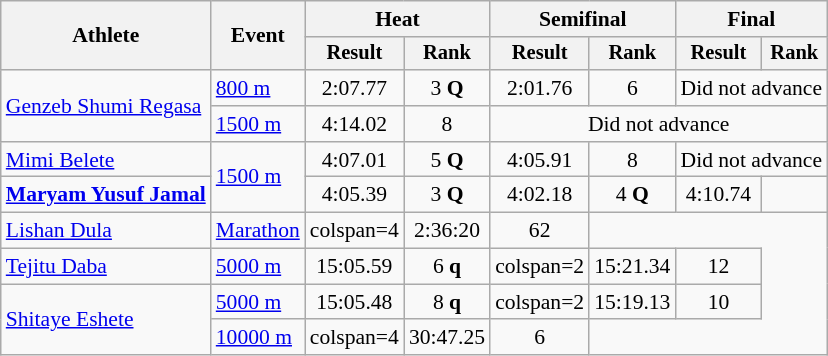<table class="wikitable" style="font-size:90%">
<tr>
<th rowspan="2">Athlete</th>
<th rowspan="2">Event</th>
<th colspan="2">Heat</th>
<th colspan="2">Semifinal</th>
<th colspan="2">Final</th>
</tr>
<tr style="font-size:95%">
<th>Result</th>
<th>Rank</th>
<th>Result</th>
<th>Rank</th>
<th>Result</th>
<th>Rank</th>
</tr>
<tr align=center>
<td align=left rowspan=2><a href='#'>Genzeb Shumi Regasa</a></td>
<td align=left><a href='#'>800 m</a></td>
<td>2:07.77</td>
<td>3 <strong>Q</strong></td>
<td>2:01.76</td>
<td>6</td>
<td colspan="2">Did not advance</td>
</tr>
<tr align=center>
<td align=left><a href='#'>1500 m</a></td>
<td>4:14.02</td>
<td>8</td>
<td colspan="4">Did not advance</td>
</tr>
<tr align=center>
<td align=left><a href='#'>Mimi Belete</a></td>
<td align=left rowspan=2><a href='#'>1500 m</a></td>
<td>4:07.01</td>
<td>5 <strong>Q</strong></td>
<td>4:05.91</td>
<td>8</td>
<td colspan=2>Did not advance</td>
</tr>
<tr align=center>
<td align=left><strong><a href='#'>Maryam Yusuf Jamal</a></strong></td>
<td>4:05.39</td>
<td>3 <strong>Q</strong></td>
<td>4:02.18</td>
<td>4 <strong>Q</strong></td>
<td>4:10.74</td>
<td></td>
</tr>
<tr align=center>
<td align=left><a href='#'>Lishan Dula</a></td>
<td align=left><a href='#'>Marathon</a></td>
<td>colspan=4 </td>
<td>2:36:20</td>
<td>62</td>
</tr>
<tr align=center>
<td align=left><a href='#'>Tejitu Daba</a></td>
<td align=left><a href='#'>5000 m</a></td>
<td>15:05.59</td>
<td>6 <strong>q</strong></td>
<td>colspan=2 </td>
<td>15:21.34</td>
<td>12</td>
</tr>
<tr align=center>
<td align=left rowspan=2><a href='#'>Shitaye Eshete</a></td>
<td align=left><a href='#'>5000 m</a></td>
<td>15:05.48</td>
<td>8 <strong>q</strong></td>
<td>colspan=2 </td>
<td>15:19.13</td>
<td>10</td>
</tr>
<tr align=center>
<td align=left><a href='#'>10000 m</a></td>
<td>colspan=4 </td>
<td>30:47.25</td>
<td>6</td>
</tr>
</table>
